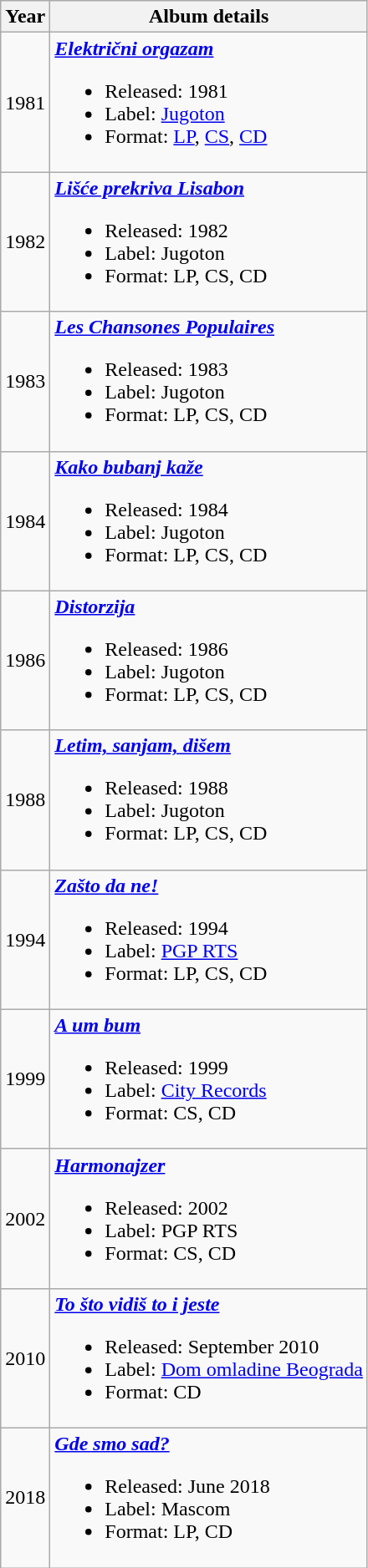<table class ="wikitable">
<tr>
<th>Year</th>
<th>Album details</th>
</tr>
<tr>
<td>1981</td>
<td><strong><em><a href='#'>Električni orgazam</a></em></strong><br><ul><li>Released: 1981</li><li>Label: <a href='#'>Jugoton</a></li><li>Format: <a href='#'>LP</a>, <a href='#'>CS</a>, <a href='#'>CD</a></li></ul></td>
</tr>
<tr>
<td style="text-align:center;">1982</td>
<td><strong><em><a href='#'>Lišće prekriva Lisabon</a></em></strong><br><ul><li>Released: 1982</li><li>Label: Jugoton</li><li>Format: LP, CS, CD</li></ul></td>
</tr>
<tr>
<td style="text-align:center;">1983</td>
<td><strong><em><a href='#'>Les Chansones Populaires</a></em></strong><br><ul><li>Released: 1983</li><li>Label: Jugoton</li><li>Format: LP, CS, CD</li></ul></td>
</tr>
<tr>
<td style="text-align:center;">1984</td>
<td><strong><em><a href='#'>Kako bubanj kaže</a></em></strong><br><ul><li>Released: 1984</li><li>Label: Jugoton</li><li>Format: LP, CS, CD</li></ul></td>
</tr>
<tr>
<td style="text-align:center;">1986</td>
<td><strong><em><a href='#'>Distorzija</a></em></strong><br><ul><li>Released: 1986</li><li>Label: Jugoton</li><li>Format: LP, CS, CD</li></ul></td>
</tr>
<tr>
<td style="text-align:center;">1988</td>
<td><strong><em><a href='#'>Letim, sanjam, dišem</a></em></strong><br><ul><li>Released: 1988</li><li>Label: Jugoton</li><li>Format: LP, CS, CD</li></ul></td>
</tr>
<tr>
<td style="text-align:center;">1994</td>
<td><strong><em><a href='#'>Zašto da ne!</a></em></strong><br><ul><li>Released: 1994</li><li>Label: <a href='#'>PGP RTS</a></li><li>Format: LP, CS, CD</li></ul></td>
</tr>
<tr>
<td style="text-align:center;">1999</td>
<td><strong><em><a href='#'>A um bum</a></em></strong><br><ul><li>Released: 1999</li><li>Label: <a href='#'>City Records</a></li><li>Format: CS, CD</li></ul></td>
</tr>
<tr>
<td style="text-align:center;">2002</td>
<td><strong><em><a href='#'>Harmonajzer</a></em></strong><br><ul><li>Released: 2002</li><li>Label: PGP RTS</li><li>Format: CS, CD</li></ul></td>
</tr>
<tr>
<td style="text-align:center;">2010</td>
<td><strong><em><a href='#'>To što vidiš to i jeste</a></em></strong><br><ul><li>Released: September 2010</li><li>Label: <a href='#'>Dom omladine Beograda</a></li><li>Format: CD</li></ul></td>
</tr>
<tr>
<td style="text-align:center;">2018</td>
<td><strong><em><a href='#'>Gde smo sad?</a></em></strong><br><ul><li>Released: June 2018</li><li>Label: Mascom</li><li>Format: LP, CD</li></ul></td>
</tr>
</table>
